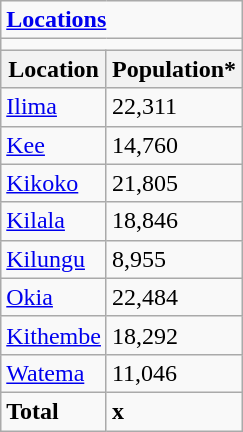<table class="wikitable">
<tr>
<td colspan="2"><strong><a href='#'>Locations</a></strong></td>
</tr>
<tr>
<td colspan="2"></td>
</tr>
<tr>
<th>Location</th>
<th>Population*</th>
</tr>
<tr>
<td><a href='#'>Ilima</a></td>
<td>22,311</td>
</tr>
<tr>
<td><a href='#'>Kee</a></td>
<td>14,760</td>
</tr>
<tr>
<td><a href='#'>Kikoko</a></td>
<td>21,805</td>
</tr>
<tr>
<td><a href='#'>Kilala</a></td>
<td>18,846</td>
</tr>
<tr>
<td><a href='#'>Kilungu</a></td>
<td>8,955</td>
</tr>
<tr>
<td><a href='#'>Okia</a></td>
<td>22,484</td>
</tr>
<tr>
<td><a href='#'>Kithembe</a></td>
<td>18,292</td>
</tr>
<tr>
<td><a href='#'>Watema</a></td>
<td>11,046</td>
</tr>
<tr>
<td><strong>Total</strong></td>
<td><strong>x</strong></td>
</tr>
</table>
